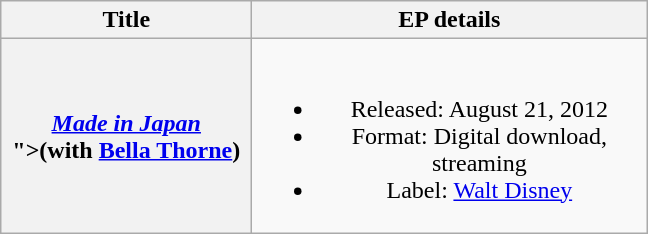<table class="wikitable plainrowheaders" style="text-align:center;">
<tr>
<th scope="col" style="width:10em;">Title</th>
<th scope="col" style="width:16em;">EP details</th>
</tr>
<tr>
<th scope="row"><em><a href='#'>Made in Japan</a></em><br><span>">(with <a href='#'>Bella Thorne</a>)</span></th>
<td><br><ul><li>Released: August 21, 2012</li><li>Format: Digital download, streaming</li><li>Label: <a href='#'>Walt Disney</a></li></ul></td>
</tr>
</table>
